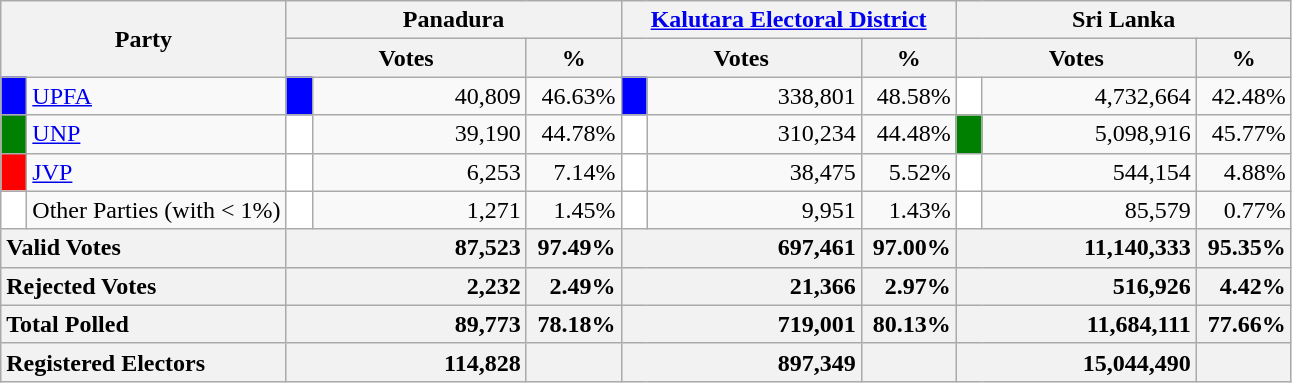<table class="wikitable">
<tr>
<th colspan="2" width="144px"rowspan="2">Party</th>
<th colspan="3" width="216px">Panadura</th>
<th colspan="3" width="216px"><a href='#'>Kalutara Electoral District</a></th>
<th colspan="3" width="216px">Sri Lanka</th>
</tr>
<tr>
<th colspan="2" width="144px">Votes</th>
<th>%</th>
<th colspan="2" width="144px">Votes</th>
<th>%</th>
<th colspan="2" width="144px">Votes</th>
<th>%</th>
</tr>
<tr>
<td style="background-color:blue;" width="10px"></td>
<td style="text-align:left;"><a href='#'>UPFA</a></td>
<td style="background-color:blue;" width="10px"></td>
<td style="text-align:right;">40,809</td>
<td style="text-align:right;">46.63%</td>
<td style="background-color:blue;" width="10px"></td>
<td style="text-align:right;">338,801</td>
<td style="text-align:right;">48.58%</td>
<td style="background-color:white;" width="10px"></td>
<td style="text-align:right;">4,732,664</td>
<td style="text-align:right;">42.48%</td>
</tr>
<tr>
<td style="background-color:green;" width="10px"></td>
<td style="text-align:left;"><a href='#'>UNP</a></td>
<td style="background-color:white;" width="10px"></td>
<td style="text-align:right;">39,190</td>
<td style="text-align:right;">44.78%</td>
<td style="background-color:white;" width="10px"></td>
<td style="text-align:right;">310,234</td>
<td style="text-align:right;">44.48%</td>
<td style="background-color:green;" width="10px"></td>
<td style="text-align:right;">5,098,916</td>
<td style="text-align:right;">45.77%</td>
</tr>
<tr>
<td style="background-color:red;" width="10px"></td>
<td style="text-align:left;"><a href='#'>JVP</a></td>
<td style="background-color:white;" width="10px"></td>
<td style="text-align:right;">6,253</td>
<td style="text-align:right;">7.14%</td>
<td style="background-color:white;" width="10px"></td>
<td style="text-align:right;">38,475</td>
<td style="text-align:right;">5.52%</td>
<td style="background-color:white;" width="10px"></td>
<td style="text-align:right;">544,154</td>
<td style="text-align:right;">4.88%</td>
</tr>
<tr>
<td style="background-color:white;" width="10px"></td>
<td style="text-align:left;">Other Parties (with < 1%)</td>
<td style="background-color:white;" width="10px"></td>
<td style="text-align:right;">1,271</td>
<td style="text-align:right;">1.45%</td>
<td style="background-color:white;" width="10px"></td>
<td style="text-align:right;">9,951</td>
<td style="text-align:right;">1.43%</td>
<td style="background-color:white;" width="10px"></td>
<td style="text-align:right;">85,579</td>
<td style="text-align:right;">0.77%</td>
</tr>
<tr>
<th colspan="2" width="144px"style="text-align:left;">Valid Votes</th>
<th style="text-align:right;"colspan="2" width="144px">87,523</th>
<th style="text-align:right;">97.49%</th>
<th style="text-align:right;"colspan="2" width="144px">697,461</th>
<th style="text-align:right;">97.00%</th>
<th style="text-align:right;"colspan="2" width="144px">11,140,333</th>
<th style="text-align:right;">95.35%</th>
</tr>
<tr>
<th colspan="2" width="144px"style="text-align:left;">Rejected Votes</th>
<th style="text-align:right;"colspan="2" width="144px">2,232</th>
<th style="text-align:right;">2.49%</th>
<th style="text-align:right;"colspan="2" width="144px">21,366</th>
<th style="text-align:right;">2.97%</th>
<th style="text-align:right;"colspan="2" width="144px">516,926</th>
<th style="text-align:right;">4.42%</th>
</tr>
<tr>
<th colspan="2" width="144px"style="text-align:left;">Total Polled</th>
<th style="text-align:right;"colspan="2" width="144px">89,773</th>
<th style="text-align:right;">78.18%</th>
<th style="text-align:right;"colspan="2" width="144px">719,001</th>
<th style="text-align:right;">80.13%</th>
<th style="text-align:right;"colspan="2" width="144px">11,684,111</th>
<th style="text-align:right;">77.66%</th>
</tr>
<tr>
<th colspan="2" width="144px"style="text-align:left;">Registered Electors</th>
<th style="text-align:right;"colspan="2" width="144px">114,828</th>
<th></th>
<th style="text-align:right;"colspan="2" width="144px">897,349</th>
<th></th>
<th style="text-align:right;"colspan="2" width="144px">15,044,490</th>
<th></th>
</tr>
</table>
